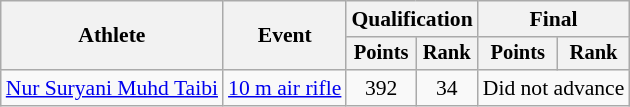<table class="wikitable" style="font-size:90%">
<tr>
<th rowspan="2">Athlete</th>
<th rowspan="2">Event</th>
<th colspan=2>Qualification</th>
<th colspan=2>Final</th>
</tr>
<tr style="font-size:95%">
<th>Points</th>
<th>Rank</th>
<th>Points</th>
<th>Rank</th>
</tr>
<tr align=center>
<td align=left><a href='#'>Nur Suryani Muhd Taibi</a></td>
<td align=left><a href='#'>10 m air rifle</a></td>
<td>392</td>
<td>34</td>
<td colspan=2>Did not advance</td>
</tr>
</table>
